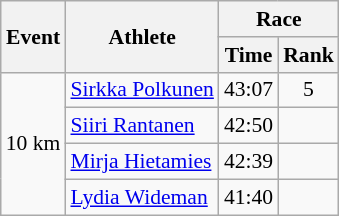<table class="wikitable" border="1" style="font-size:90%">
<tr>
<th rowspan=2>Event</th>
<th rowspan=2>Athlete</th>
<th colspan=2>Race</th>
</tr>
<tr>
<th>Time</th>
<th>Rank</th>
</tr>
<tr>
<td rowspan=4>10 km</td>
<td><a href='#'>Sirkka Polkunen</a></td>
<td align=center>43:07</td>
<td align=center>5</td>
</tr>
<tr>
<td><a href='#'>Siiri Rantanen</a></td>
<td align=center>42:50</td>
<td align=center></td>
</tr>
<tr>
<td><a href='#'>Mirja Hietamies</a></td>
<td align=center>42:39</td>
<td align=center></td>
</tr>
<tr>
<td><a href='#'>Lydia Wideman</a></td>
<td align=center>41:40</td>
<td align=center></td>
</tr>
</table>
